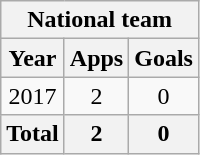<table class="wikitable" style="text-align:center">
<tr>
<th colspan=3>National team</th>
</tr>
<tr>
<th>Year</th>
<th>Apps</th>
<th>Goals</th>
</tr>
<tr>
<td>2017</td>
<td>2</td>
<td>0</td>
</tr>
<tr>
<th>Total</th>
<th>2</th>
<th>0</th>
</tr>
</table>
